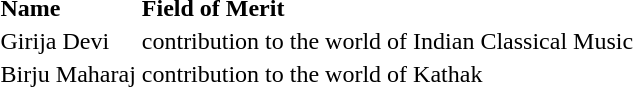<table>
<tr>
<td><strong>Name</strong></td>
<td><strong>Field of Merit</strong></td>
</tr>
<tr>
<td>Girija Devi</td>
<td>contribution to the world of Indian Classical Music</td>
</tr>
<tr>
<td>Birju Maharaj</td>
<td>contribution to the world of Kathak</td>
</tr>
</table>
